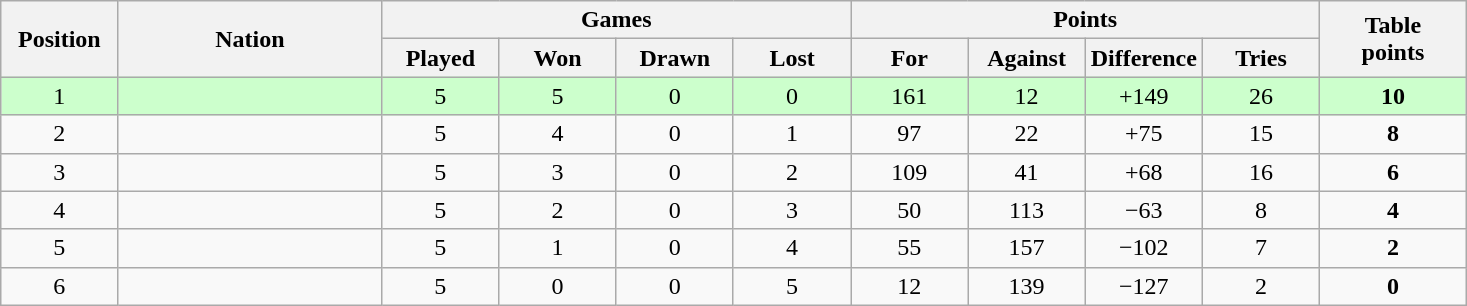<table class="wikitable" style="text-align: center;">
<tr>
<th rowspan=2 width="8%">Position</th>
<th rowspan=2 width="18%">Nation</th>
<th colspan=4 width="32%">Games</th>
<th colspan=4 width="32%">Points</th>
<th rowspan=2 width="10%">Table<br>points</th>
</tr>
<tr>
<th width="8%">Played</th>
<th width="8%">Won</th>
<th width="8%">Drawn</th>
<th width="8%">Lost</th>
<th width="8%">For</th>
<th width="8%">Against</th>
<th width="8%">Difference</th>
<th width="8%">Tries</th>
</tr>
<tr bgcolor=#ccffcc align=center>
<td>1</td>
<td align=left></td>
<td>5</td>
<td>5</td>
<td>0</td>
<td>0</td>
<td>161</td>
<td>12</td>
<td>+149</td>
<td>26</td>
<td><strong>10</strong></td>
</tr>
<tr>
<td>2</td>
<td align=left></td>
<td>5</td>
<td>4</td>
<td>0</td>
<td>1</td>
<td>97</td>
<td>22</td>
<td>+75</td>
<td>15</td>
<td><strong>8</strong></td>
</tr>
<tr>
<td>3</td>
<td align=left></td>
<td>5</td>
<td>3</td>
<td>0</td>
<td>2</td>
<td>109</td>
<td>41</td>
<td>+68</td>
<td>16</td>
<td><strong>6</strong></td>
</tr>
<tr>
<td>4</td>
<td align=left></td>
<td>5</td>
<td>2</td>
<td>0</td>
<td>3</td>
<td>50</td>
<td>113</td>
<td>−63</td>
<td>8</td>
<td><strong>4</strong></td>
</tr>
<tr>
<td>5</td>
<td align=left></td>
<td>5</td>
<td>1</td>
<td>0</td>
<td>4</td>
<td>55</td>
<td>157</td>
<td>−102</td>
<td>7</td>
<td><strong>2</strong></td>
</tr>
<tr>
<td>6</td>
<td align=left></td>
<td>5</td>
<td>0</td>
<td>0</td>
<td>5</td>
<td>12</td>
<td>139</td>
<td>−127</td>
<td>2</td>
<td><strong>0</strong></td>
</tr>
</table>
